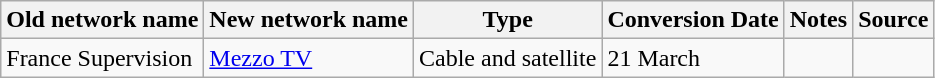<table class="wikitable">
<tr>
<th>Old network name</th>
<th>New network name</th>
<th>Type</th>
<th>Conversion Date</th>
<th>Notes</th>
<th>Source</th>
</tr>
<tr>
<td>France Supervision</td>
<td><a href='#'>Mezzo TV</a></td>
<td>Cable and satellite</td>
<td>21 March</td>
<td></td>
<td></td>
</tr>
</table>
